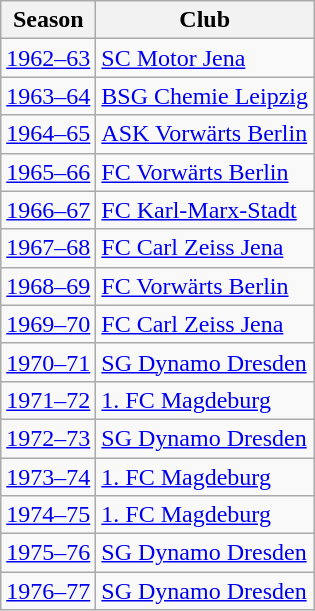<table class="wikitable">
<tr>
<th>Season</th>
<th>Club</th>
</tr>
<tr>
<td><a href='#'>1962–63</a></td>
<td><a href='#'>SC Motor Jena</a></td>
</tr>
<tr>
<td><a href='#'>1963–64</a></td>
<td><a href='#'>BSG Chemie Leipzig</a></td>
</tr>
<tr>
<td><a href='#'>1964–65</a></td>
<td><a href='#'>ASK Vorwärts Berlin</a></td>
</tr>
<tr>
<td><a href='#'>1965–66</a></td>
<td><a href='#'>FC Vorwärts Berlin</a></td>
</tr>
<tr>
<td><a href='#'>1966–67</a></td>
<td><a href='#'>FC Karl-Marx-Stadt</a></td>
</tr>
<tr>
<td><a href='#'>1967–68</a></td>
<td><a href='#'>FC Carl Zeiss Jena</a></td>
</tr>
<tr>
<td><a href='#'>1968–69</a></td>
<td><a href='#'>FC Vorwärts Berlin</a></td>
</tr>
<tr>
<td><a href='#'>1969–70</a></td>
<td><a href='#'>FC Carl Zeiss Jena</a></td>
</tr>
<tr>
<td><a href='#'>1970–71</a></td>
<td><a href='#'>SG Dynamo Dresden</a></td>
</tr>
<tr>
<td><a href='#'>1971–72</a></td>
<td><a href='#'>1. FC Magdeburg</a></td>
</tr>
<tr>
<td><a href='#'>1972–73</a></td>
<td><a href='#'>SG Dynamo Dresden</a></td>
</tr>
<tr>
<td><a href='#'>1973–74</a></td>
<td><a href='#'>1. FC Magdeburg</a></td>
</tr>
<tr>
<td><a href='#'>1974–75</a></td>
<td><a href='#'>1. FC Magdeburg</a></td>
</tr>
<tr>
<td><a href='#'>1975–76</a></td>
<td><a href='#'>SG Dynamo Dresden</a></td>
</tr>
<tr>
<td><a href='#'>1976–77</a></td>
<td><a href='#'>SG Dynamo Dresden</a></td>
</tr>
</table>
